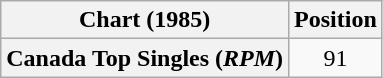<table class="wikitable plainrowheaders" style="text-align:center">
<tr>
<th>Chart (1985)</th>
<th>Position</th>
</tr>
<tr>
<th scope="row">Canada Top Singles (<em>RPM</em>)</th>
<td>91</td>
</tr>
</table>
